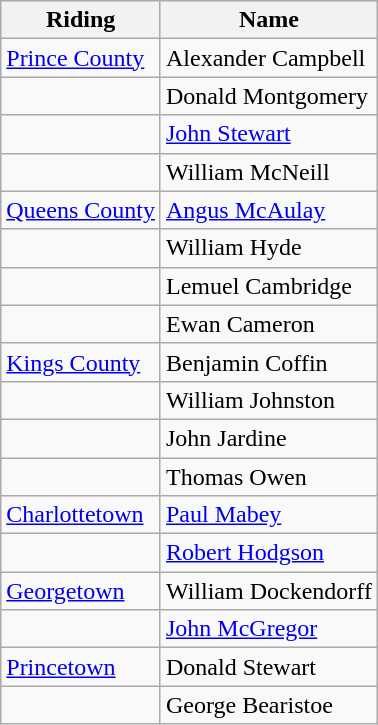<table class="wikitable">
<tr>
<th>Riding</th>
<th>Name</th>
</tr>
<tr>
<td><a href='#'>Prince County</a></td>
<td>Alexander Campbell</td>
</tr>
<tr>
<td></td>
<td>Donald Montgomery</td>
</tr>
<tr>
<td></td>
<td><a href='#'>John Stewart</a></td>
</tr>
<tr>
<td></td>
<td>William McNeill</td>
</tr>
<tr>
<td><a href='#'>Queens County</a></td>
<td><a href='#'>Angus McAulay</a></td>
</tr>
<tr>
<td></td>
<td>William Hyde</td>
</tr>
<tr>
<td></td>
<td>Lemuel Cambridge</td>
</tr>
<tr>
<td></td>
<td>Ewan Cameron</td>
</tr>
<tr>
<td><a href='#'>Kings County</a></td>
<td>Benjamin Coffin</td>
</tr>
<tr>
<td></td>
<td>William Johnston</td>
</tr>
<tr>
<td></td>
<td>John Jardine</td>
</tr>
<tr>
<td></td>
<td>Thomas Owen</td>
</tr>
<tr>
<td><a href='#'>Charlottetown</a></td>
<td><a href='#'>Paul Mabey</a></td>
</tr>
<tr>
<td></td>
<td><a href='#'>Robert Hodgson</a></td>
</tr>
<tr>
<td><a href='#'>Georgetown</a></td>
<td>William Dockendorff</td>
</tr>
<tr>
<td></td>
<td><a href='#'>John McGregor</a></td>
</tr>
<tr>
<td><a href='#'>Princetown</a></td>
<td>Donald Stewart</td>
</tr>
<tr>
<td></td>
<td>George Bearistoe</td>
</tr>
</table>
